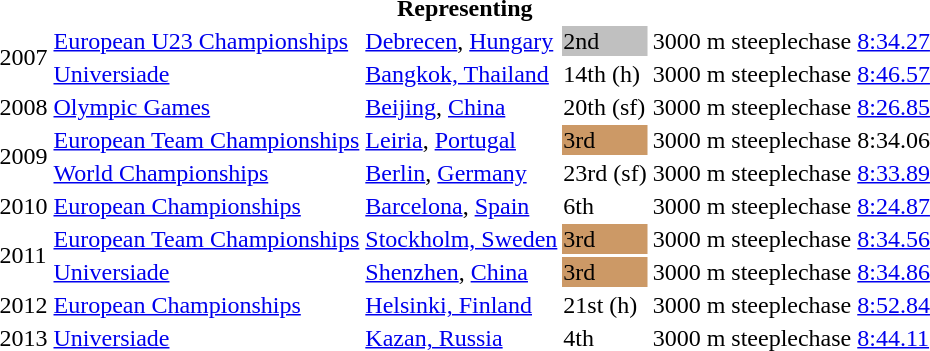<table>
<tr>
<th colspan="6">Representing </th>
</tr>
<tr>
<td rowspan=2>2007</td>
<td><a href='#'>European U23 Championships</a></td>
<td><a href='#'>Debrecen</a>, <a href='#'>Hungary</a></td>
<td bgcolor="silver">2nd</td>
<td>3000 m steeplechase</td>
<td><a href='#'>8:34.27</a></td>
</tr>
<tr>
<td><a href='#'>Universiade</a></td>
<td><a href='#'>Bangkok, Thailand</a></td>
<td>14th (h)</td>
<td>3000 m steeplechase</td>
<td><a href='#'>8:46.57</a></td>
</tr>
<tr>
<td>2008</td>
<td><a href='#'>Olympic Games</a></td>
<td><a href='#'>Beijing</a>, <a href='#'>China</a></td>
<td>20th (sf)</td>
<td>3000 m steeplechase</td>
<td><a href='#'>8:26.85</a></td>
</tr>
<tr>
<td rowspan=2>2009</td>
<td><a href='#'>European Team Championships</a></td>
<td><a href='#'>Leiria</a>, <a href='#'>Portugal</a></td>
<td bgcolor="cc9966">3rd</td>
<td>3000 m steeplechase</td>
<td>8:34.06</td>
</tr>
<tr>
<td><a href='#'>World Championships</a></td>
<td><a href='#'>Berlin</a>, <a href='#'>Germany</a></td>
<td>23rd (sf)</td>
<td>3000 m steeplechase</td>
<td><a href='#'>8:33.89</a></td>
</tr>
<tr>
<td>2010</td>
<td><a href='#'>European Championships</a></td>
<td><a href='#'>Barcelona</a>, <a href='#'>Spain</a></td>
<td>6th</td>
<td>3000 m steeplechase</td>
<td><a href='#'>8:24.87</a></td>
</tr>
<tr>
<td rowspan=2>2011</td>
<td><a href='#'>European Team Championships</a></td>
<td><a href='#'>Stockholm, Sweden</a></td>
<td bgcolor="cc9966">3rd</td>
<td>3000 m steeplechase</td>
<td><a href='#'>8:34.56</a></td>
</tr>
<tr>
<td><a href='#'>Universiade</a></td>
<td><a href='#'>Shenzhen</a>, <a href='#'>China</a></td>
<td bgcolor="cc9966">3rd</td>
<td>3000 m steeplechase</td>
<td><a href='#'>8:34.86</a></td>
</tr>
<tr>
<td>2012</td>
<td><a href='#'>European Championships</a></td>
<td><a href='#'>Helsinki, Finland</a></td>
<td>21st (h)</td>
<td>3000 m steeplechase</td>
<td><a href='#'>8:52.84</a></td>
</tr>
<tr>
<td>2013</td>
<td><a href='#'>Universiade</a></td>
<td><a href='#'>Kazan, Russia</a></td>
<td>4th</td>
<td>3000 m steeplechase</td>
<td><a href='#'>8:44.11</a></td>
</tr>
</table>
